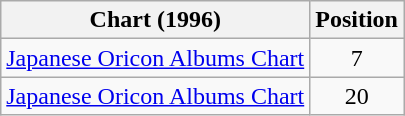<table class="wikitable" style="text-align:center;">
<tr>
<th>Chart (1996)</th>
<th>Position</th>
</tr>
<tr>
<td><a href='#'>Japanese Oricon Albums Chart</a></td>
<td>7</td>
</tr>
<tr>
<td><a href='#'>Japanese Oricon Albums Chart</a></td>
<td>20 </td>
</tr>
</table>
